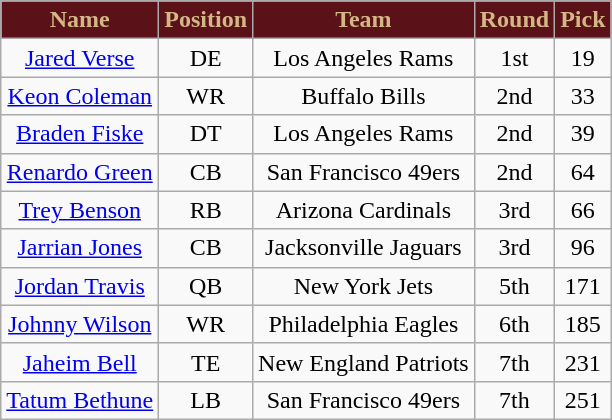<table class="wikitable" style="text-align: center;">
<tr>
<th style="background:#5a1118; color:#d3b787;">Name</th>
<th style="background:#5a1118; color:#d3b787;">Position</th>
<th style="background:#5a1118; color:#d3b787;">Team</th>
<th style="background:#5a1118; color:#d3b787;">Round</th>
<th style="background:#5a1118; color:#d3b787;">Pick</th>
</tr>
<tr>
<td><a href='#'>Jared Verse</a></td>
<td>DE</td>
<td>Los Angeles Rams</td>
<td>1st</td>
<td>19</td>
</tr>
<tr>
<td><a href='#'>Keon Coleman</a></td>
<td>WR</td>
<td>Buffalo Bills</td>
<td>2nd</td>
<td>33</td>
</tr>
<tr>
<td><a href='#'>Braden Fiske</a></td>
<td>DT</td>
<td>Los Angeles Rams</td>
<td>2nd</td>
<td>39</td>
</tr>
<tr>
<td><a href='#'>Renardo Green</a></td>
<td>CB</td>
<td>San Francisco 49ers</td>
<td>2nd</td>
<td>64</td>
</tr>
<tr>
<td><a href='#'>Trey Benson</a></td>
<td>RB</td>
<td>Arizona Cardinals</td>
<td>3rd</td>
<td>66</td>
</tr>
<tr>
<td><a href='#'>Jarrian Jones</a></td>
<td>CB</td>
<td>Jacksonville Jaguars</td>
<td>3rd</td>
<td>96</td>
</tr>
<tr>
<td><a href='#'>Jordan Travis</a></td>
<td>QB</td>
<td>New York Jets</td>
<td>5th</td>
<td>171</td>
</tr>
<tr>
<td><a href='#'>Johnny Wilson</a></td>
<td>WR</td>
<td>Philadelphia Eagles</td>
<td>6th</td>
<td>185</td>
</tr>
<tr>
<td><a href='#'>Jaheim Bell</a></td>
<td>TE</td>
<td>New England Patriots</td>
<td>7th</td>
<td>231</td>
</tr>
<tr>
<td><a href='#'>Tatum Bethune</a></td>
<td>LB</td>
<td>San Francisco 49ers</td>
<td>7th</td>
<td>251</td>
</tr>
</table>
